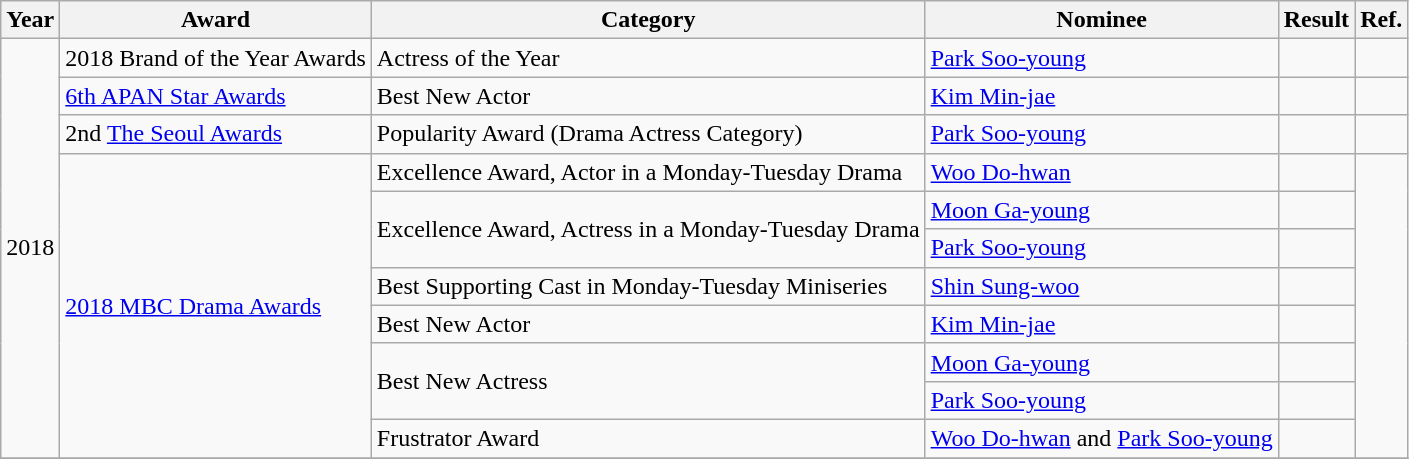<table class="wikitable">
<tr>
<th>Year</th>
<th>Award</th>
<th>Category</th>
<th>Nominee</th>
<th>Result</th>
<th>Ref.</th>
</tr>
<tr>
<td rowspan="11">2018</td>
<td>2018 Brand of the Year Awards</td>
<td>Actress of the Year</td>
<td><a href='#'>Park Soo-young</a></td>
<td></td>
<td></td>
</tr>
<tr>
<td><a href='#'>6th APAN Star Awards</a></td>
<td>Best New Actor</td>
<td><a href='#'>Kim Min-jae</a></td>
<td></td>
<td></td>
</tr>
<tr>
<td>2nd <a href='#'>The Seoul Awards</a></td>
<td>Popularity Award (Drama Actress Category)</td>
<td><a href='#'>Park Soo-young</a></td>
<td></td>
<td></td>
</tr>
<tr>
<td rowspan=8><a href='#'>2018 MBC Drama Awards</a></td>
<td>Excellence Award, Actor in a Monday-Tuesday Drama</td>
<td><a href='#'>Woo Do-hwan</a></td>
<td></td>
<td rowspan=8></td>
</tr>
<tr>
<td rowspan=2>Excellence Award, Actress in a Monday-Tuesday Drama</td>
<td><a href='#'>Moon Ga-young</a></td>
<td></td>
</tr>
<tr>
<td><a href='#'>Park Soo-young</a></td>
<td></td>
</tr>
<tr>
<td>Best Supporting Cast in Monday-Tuesday Miniseries</td>
<td><a href='#'>Shin Sung-woo</a></td>
<td></td>
</tr>
<tr>
<td>Best New Actor</td>
<td><a href='#'>Kim Min-jae</a></td>
<td></td>
</tr>
<tr>
<td rowspan=2>Best New Actress</td>
<td><a href='#'>Moon Ga-young</a></td>
<td></td>
</tr>
<tr>
<td><a href='#'>Park Soo-young</a></td>
<td></td>
</tr>
<tr>
<td>Frustrator Award</td>
<td><a href='#'>Woo Do-hwan</a> and <a href='#'>Park Soo-young</a></td>
<td></td>
</tr>
<tr>
</tr>
</table>
